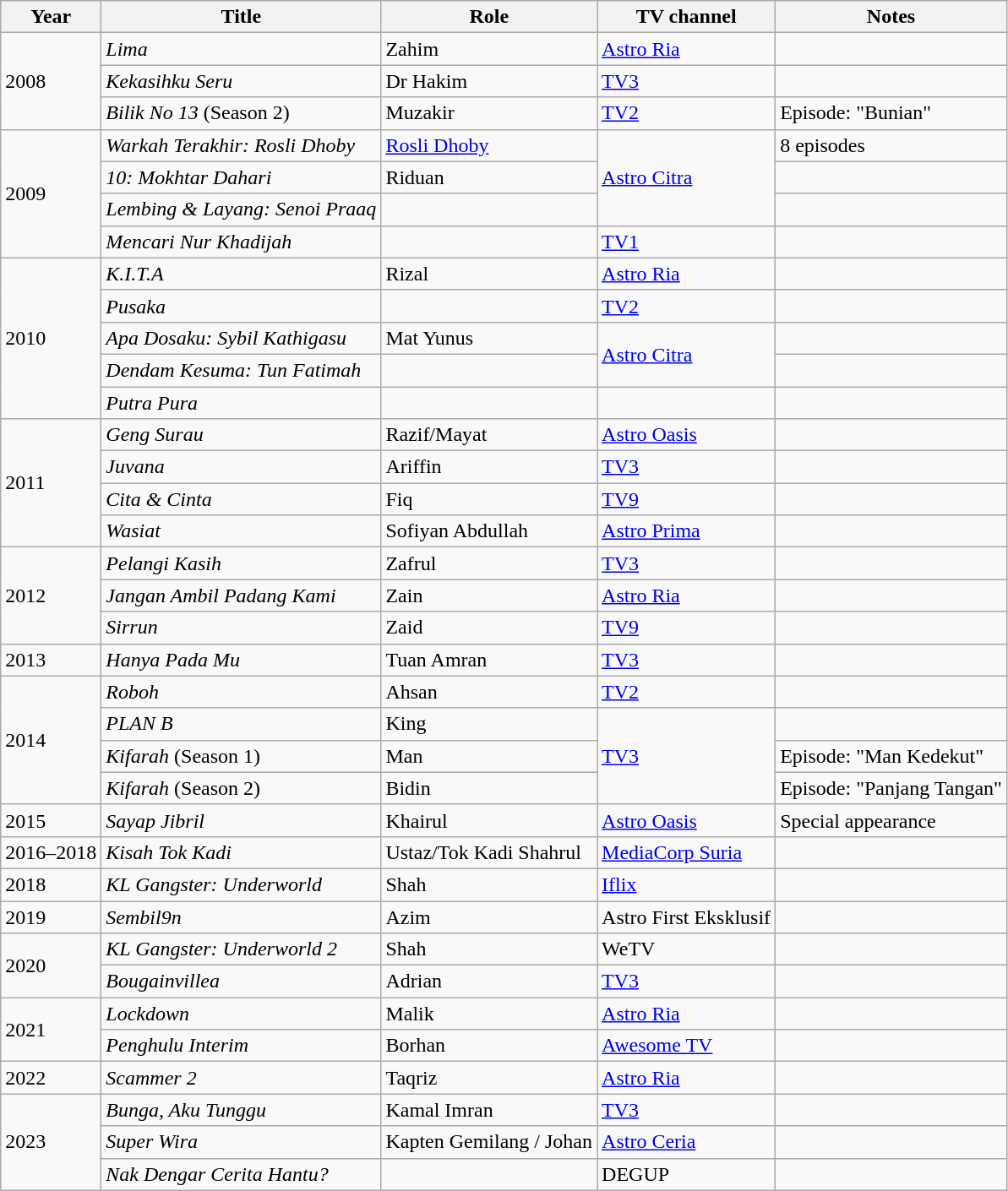<table class="wikitable">
<tr>
<th>Year</th>
<th>Title</th>
<th>Role</th>
<th>TV channel</th>
<th>Notes</th>
</tr>
<tr>
<td rowspan=3>2008</td>
<td><em>Lima</em></td>
<td>Zahim</td>
<td><a href='#'>Astro Ria</a></td>
<td></td>
</tr>
<tr>
<td><em>Kekasihku Seru</em></td>
<td>Dr Hakim</td>
<td><a href='#'>TV3</a></td>
<td></td>
</tr>
<tr>
<td><em>Bilik No 13</em> (Season 2)</td>
<td>Muzakir</td>
<td><a href='#'>TV2</a></td>
<td>Episode: "Bunian"</td>
</tr>
<tr>
<td rowspan=4>2009</td>
<td><em>Warkah Terakhir: Rosli Dhoby</em></td>
<td><a href='#'>Rosli Dhoby</a></td>
<td rowspan=3><a href='#'>Astro Citra</a></td>
<td>8 episodes</td>
</tr>
<tr>
<td><em>10: Mokhtar Dahari</em></td>
<td>Riduan</td>
<td></td>
</tr>
<tr>
<td><em>Lembing & Layang: Senoi Praaq</em></td>
<td></td>
<td></td>
</tr>
<tr>
<td><em>Mencari Nur Khadijah</em></td>
<td></td>
<td><a href='#'>TV1</a></td>
<td></td>
</tr>
<tr>
<td rowspan=5>2010</td>
<td><em>K.I.T.A</em></td>
<td>Rizal</td>
<td><a href='#'>Astro Ria</a></td>
<td></td>
</tr>
<tr>
<td><em>Pusaka</em></td>
<td></td>
<td><a href='#'>TV2</a></td>
<td></td>
</tr>
<tr>
<td><em>Apa Dosaku: Sybil Kathigasu</em></td>
<td>Mat Yunus</td>
<td rowspan=2><a href='#'>Astro Citra</a></td>
<td></td>
</tr>
<tr>
<td><em>Dendam Kesuma: Tun Fatimah</em></td>
<td></td>
<td></td>
</tr>
<tr>
<td><em>Putra Pura</em></td>
<td></td>
<td></td>
<td></td>
</tr>
<tr>
<td rowspan=4>2011</td>
<td><em>Geng Surau</em></td>
<td>Razif/Mayat</td>
<td><a href='#'>Astro Oasis</a></td>
<td></td>
</tr>
<tr>
<td><em>Juvana</em></td>
<td>Ariffin</td>
<td><a href='#'>TV3</a></td>
<td></td>
</tr>
<tr>
<td><em>Cita & Cinta</em></td>
<td>Fiq</td>
<td><a href='#'>TV9</a></td>
<td></td>
</tr>
<tr>
<td><em>Wasiat</em></td>
<td>Sofiyan Abdullah</td>
<td><a href='#'>Astro Prima</a></td>
<td></td>
</tr>
<tr>
<td rowspan=3>2012</td>
<td><em>Pelangi Kasih</em></td>
<td>Zafrul</td>
<td><a href='#'>TV3</a></td>
<td></td>
</tr>
<tr>
<td><em>Jangan Ambil Padang Kami</em></td>
<td>Zain</td>
<td><a href='#'>Astro Ria</a></td>
<td></td>
</tr>
<tr>
<td><em>Sirrun</em></td>
<td>Zaid</td>
<td><a href='#'>TV9</a></td>
<td></td>
</tr>
<tr>
<td>2013</td>
<td><em>Hanya Pada Mu</em></td>
<td>Tuan Amran</td>
<td><a href='#'>TV3</a></td>
<td></td>
</tr>
<tr>
<td rowspan=4>2014</td>
<td><em>Roboh</em></td>
<td>Ahsan</td>
<td><a href='#'>TV2</a></td>
<td></td>
</tr>
<tr>
<td><em>PLAN B</em></td>
<td>King</td>
<td rowspan="3"><a href='#'>TV3</a></td>
<td></td>
</tr>
<tr>
<td><em>Kifarah</em> (Season 1)</td>
<td>Man</td>
<td>Episode: "Man Kedekut"</td>
</tr>
<tr>
<td><em>Kifarah</em> (Season 2)</td>
<td>Bidin</td>
<td>Episode: "Panjang Tangan"</td>
</tr>
<tr>
<td>2015</td>
<td><em>Sayap Jibril</em></td>
<td>Khairul</td>
<td><a href='#'>Astro Oasis</a></td>
<td>Special appearance</td>
</tr>
<tr>
<td>2016–2018</td>
<td><em>Kisah Tok Kadi</em></td>
<td>Ustaz/Tok Kadi Shahrul</td>
<td><a href='#'>MediaCorp Suria</a></td>
<td></td>
</tr>
<tr>
<td>2018</td>
<td><em>KL Gangster: Underworld</em></td>
<td>Shah</td>
<td><a href='#'>Iflix</a></td>
<td></td>
</tr>
<tr>
<td>2019</td>
<td><em>Sembil9n</em></td>
<td>Azim</td>
<td>Astro First Eksklusif</td>
<td></td>
</tr>
<tr>
<td rowspan=2>2020</td>
<td><em>KL Gangster: Underworld 2</em></td>
<td>Shah</td>
<td>WeTV</td>
<td></td>
</tr>
<tr>
<td><em>Bougainvillea</em></td>
<td>Adrian</td>
<td><a href='#'>TV3</a></td>
<td></td>
</tr>
<tr>
<td rowspan=2>2021</td>
<td><em>Lockdown</em></td>
<td>Malik</td>
<td><a href='#'>Astro Ria</a></td>
<td></td>
</tr>
<tr>
<td><em>Penghulu Interim</em></td>
<td>Borhan</td>
<td><a href='#'>Awesome TV</a></td>
<td></td>
</tr>
<tr>
<td>2022</td>
<td><em>Scammer 2</em></td>
<td>Taqriz</td>
<td><a href='#'>Astro Ria</a></td>
<td></td>
</tr>
<tr>
<td rowspan="3">2023</td>
<td><em>Bunga, Aku Tunggu</em></td>
<td>Kamal Imran</td>
<td><a href='#'>TV3</a></td>
<td></td>
</tr>
<tr>
<td><em>Super Wira</em></td>
<td>Kapten Gemilang / Johan</td>
<td><a href='#'>Astro Ceria</a></td>
<td></td>
</tr>
<tr>
<td><em>Nak Dengar Cerita Hantu?</em></td>
<td></td>
<td>DEGUP</td>
<td></td>
</tr>
</table>
